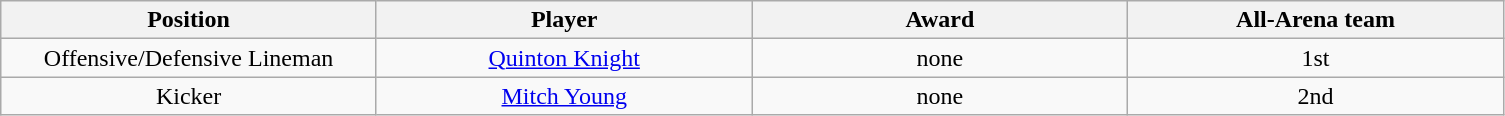<table class="wikitable sortable">
<tr>
<th bgcolor="#DDDDFF" width="20%">Position</th>
<th bgcolor="#DDDDFF" width="20%">Player</th>
<th bgcolor="#DDDDFF" width="20%">Award</th>
<th bgcolor="#DDDDFF" width="20%">All-Arena team</th>
</tr>
<tr align="center">
<td>Offensive/Defensive Lineman</td>
<td><a href='#'>Quinton Knight</a></td>
<td>none</td>
<td>1st</td>
</tr>
<tr align="center">
<td>Kicker</td>
<td><a href='#'>Mitch Young</a></td>
<td>none</td>
<td>2nd</td>
</tr>
</table>
